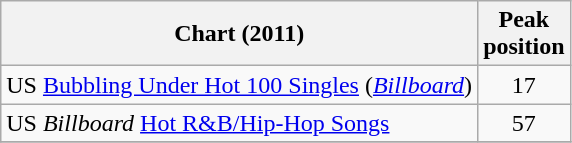<table class="wikitable sortable">
<tr>
<th>Chart (2011)</th>
<th>Peak<br>position</th>
</tr>
<tr>
<td>US <a href='#'>Bubbling Under Hot 100 Singles</a> (<em><a href='#'>Billboard</a></em>)</td>
<td align="center">17</td>
</tr>
<tr>
<td>US <em>Billboard</em> <a href='#'>Hot R&B/Hip-Hop Songs</a></td>
<td align="center">57</td>
</tr>
<tr>
</tr>
</table>
